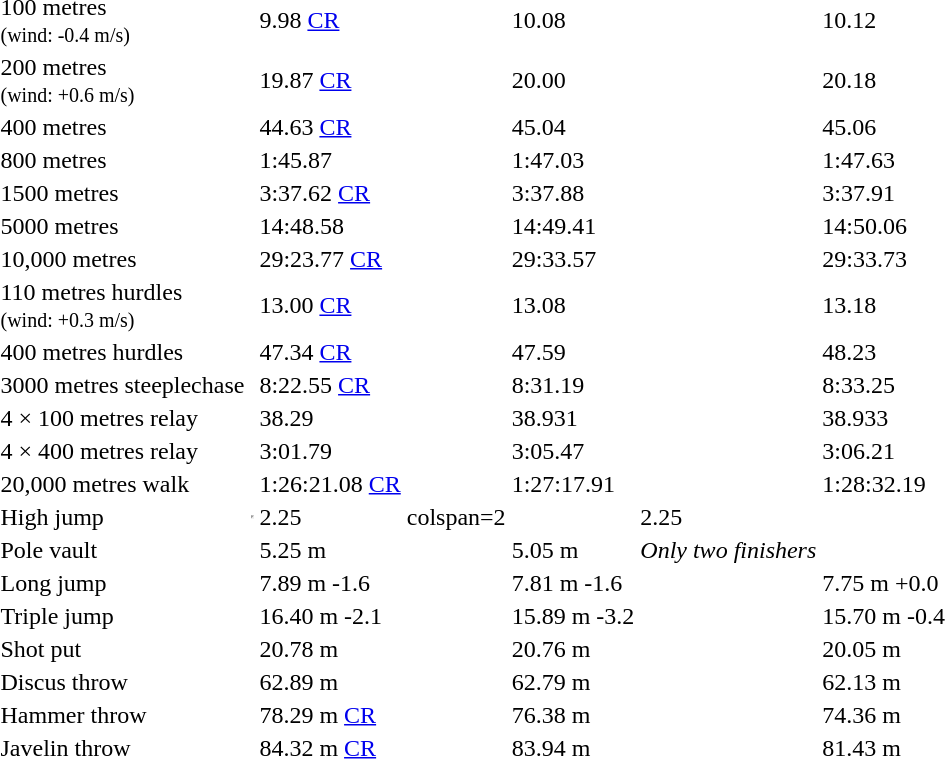<table>
<tr>
<td>100 metres<br><small>(wind: -0.4 m/s)</small></td>
<td></td>
<td>9.98 <a href='#'>CR</a></td>
<td></td>
<td>10.08</td>
<td></td>
<td>10.12</td>
</tr>
<tr>
<td>200 metres<br><small>(wind: +0.6 m/s)</small></td>
<td></td>
<td>19.87 <a href='#'>CR</a></td>
<td></td>
<td>20.00</td>
<td></td>
<td>20.18</td>
</tr>
<tr>
<td>400 metres</td>
<td></td>
<td>44.63 <a href='#'>CR</a></td>
<td></td>
<td>45.04</td>
<td></td>
<td>45.06</td>
</tr>
<tr>
<td>800 metres</td>
<td></td>
<td>1:45.87</td>
<td></td>
<td>1:47.03</td>
<td></td>
<td>1:47.63</td>
</tr>
<tr>
<td>1500 metres</td>
<td></td>
<td>3:37.62 <a href='#'>CR</a></td>
<td></td>
<td>3:37.88</td>
<td></td>
<td>3:37.91</td>
</tr>
<tr>
<td>5000 metres</td>
<td></td>
<td>14:48.58</td>
<td></td>
<td>14:49.41</td>
<td></td>
<td>14:50.06</td>
</tr>
<tr>
<td>10,000 metres</td>
<td></td>
<td>29:23.77 <a href='#'>CR</a></td>
<td></td>
<td>29:33.57</td>
<td></td>
<td>29:33.73</td>
</tr>
<tr>
<td>110 metres hurdles<br><small>(wind: +0.3 m/s)</small></td>
<td></td>
<td>13.00 <a href='#'>CR</a></td>
<td></td>
<td>13.08</td>
<td></td>
<td>13.18</td>
</tr>
<tr>
<td>400 metres hurdles</td>
<td></td>
<td>47.34 <a href='#'>CR</a></td>
<td></td>
<td>47.59</td>
<td></td>
<td>48.23</td>
</tr>
<tr>
<td>3000 metres steeplechase</td>
<td></td>
<td>8:22.55 <a href='#'>CR</a></td>
<td></td>
<td>8:31.19</td>
<td></td>
<td>8:33.25</td>
</tr>
<tr>
<td>4 × 100 metres relay</td>
<td></td>
<td>38.29</td>
<td></td>
<td>38.931</td>
<td></td>
<td>38.933</td>
</tr>
<tr>
<td>4 × 400 metres relay</td>
<td></td>
<td>3:01.79</td>
<td></td>
<td>3:05.47</td>
<td></td>
<td>3:06.21</td>
</tr>
<tr>
<td>20,000 metres walk</td>
<td></td>
<td>1:26:21.08 <a href='#'>CR</a></td>
<td></td>
<td>1:27:17.91</td>
<td></td>
<td>1:28:32.19</td>
</tr>
<tr>
<td>High jump</td>
<td> <hr>  </td>
<td>2.25</td>
<td>colspan=2 </td>
<td></td>
<td>2.25</td>
</tr>
<tr>
<td>Pole vault</td>
<td></td>
<td>5.25 m</td>
<td></td>
<td>5.05 m</td>
<td><em>Only two finishers</em></td>
<td></td>
</tr>
<tr>
<td>Long jump</td>
<td></td>
<td>7.89 m -1.6</td>
<td></td>
<td>7.81 m -1.6</td>
<td></td>
<td>7.75 m +0.0</td>
</tr>
<tr>
<td>Triple jump</td>
<td></td>
<td>16.40 m -2.1</td>
<td></td>
<td>15.89 m -3.2</td>
<td></td>
<td>15.70 m -0.4</td>
</tr>
<tr>
<td>Shot put</td>
<td></td>
<td>20.78 m</td>
<td></td>
<td>20.76 m</td>
<td></td>
<td>20.05 m</td>
</tr>
<tr>
<td>Discus throw</td>
<td></td>
<td>62.89 m</td>
<td></td>
<td>62.79 m</td>
<td></td>
<td>62.13 m</td>
</tr>
<tr>
<td>Hammer throw</td>
<td></td>
<td>78.29 m <a href='#'>CR</a></td>
<td></td>
<td>76.38 m</td>
<td></td>
<td>74.36 m</td>
</tr>
<tr>
<td>Javelin throw</td>
<td></td>
<td>84.32 m <a href='#'>CR</a></td>
<td></td>
<td>83.94 m</td>
<td></td>
<td>81.43 m</td>
</tr>
</table>
